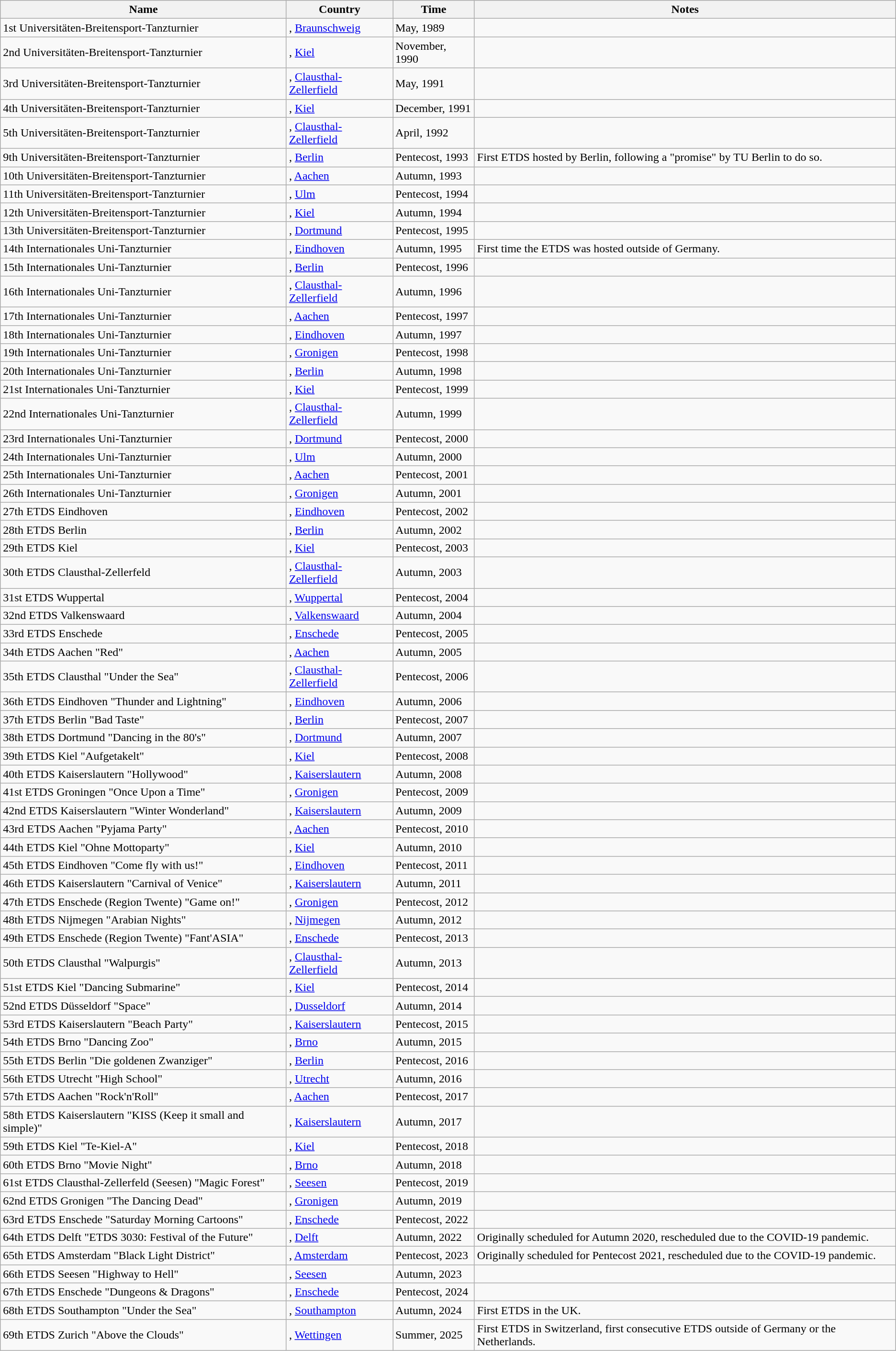<table class="wikitable sortable">
<tr>
<th>Name</th>
<th>Country</th>
<th>Time</th>
<th>Notes</th>
</tr>
<tr>
<td>1st Universitäten-Breitensport-Tanzturnier</td>
<td>, <a href='#'>Braunschweig</a></td>
<td>May, 1989</td>
<td></td>
</tr>
<tr>
<td>2nd Universitäten-Breitensport-Tanzturnier</td>
<td>, <a href='#'>Kiel</a></td>
<td>November, 1990</td>
<td></td>
</tr>
<tr>
<td>3rd Universitäten-Breitensport-Tanzturnier</td>
<td>, <a href='#'>Clausthal-Zellerfield</a></td>
<td>May, 1991</td>
<td></td>
</tr>
<tr>
<td>4th Universitäten-Breitensport-Tanzturnier</td>
<td>, <a href='#'>Kiel</a></td>
<td>December, 1991</td>
<td></td>
</tr>
<tr>
<td>5th Universitäten-Breitensport-Tanzturnier</td>
<td>, <a href='#'>Clausthal-Zellerfield</a></td>
<td>April, 1992</td>
<td></td>
</tr>
<tr>
<td>9th Universitäten-Breitensport-Tanzturnier</td>
<td>, <a href='#'>Berlin</a></td>
<td>Pentecost, 1993</td>
<td>First ETDS hosted by Berlin, following a "promise" by TU Berlin to do so.</td>
</tr>
<tr>
<td>10th Universitäten-Breitensport-Tanzturnier</td>
<td>, <a href='#'>Aachen</a></td>
<td>Autumn, 1993</td>
<td></td>
</tr>
<tr>
<td>11th Universitäten-Breitensport-Tanzturnier</td>
<td>, <a href='#'>Ulm</a></td>
<td>Pentecost, 1994</td>
<td></td>
</tr>
<tr>
<td>12th Universitäten-Breitensport-Tanzturnier</td>
<td>, <a href='#'>Kiel</a></td>
<td>Autumn, 1994</td>
<td></td>
</tr>
<tr>
<td>13th Universitäten-Breitensport-Tanzturnier</td>
<td>, <a href='#'>Dortmund</a></td>
<td>Pentecost, 1995</td>
<td></td>
</tr>
<tr>
<td>14th Internationales Uni-Tanzturnier</td>
<td>, <a href='#'>Eindhoven</a></td>
<td>Autumn, 1995</td>
<td>First time the ETDS was hosted outside of Germany.</td>
</tr>
<tr>
<td>15th Internationales Uni-Tanzturnier</td>
<td>, <a href='#'>Berlin</a></td>
<td>Pentecost, 1996</td>
<td></td>
</tr>
<tr>
<td>16th Internationales Uni-Tanzturnier</td>
<td>, <a href='#'>Clausthal-Zellerfield</a></td>
<td>Autumn, 1996</td>
<td></td>
</tr>
<tr>
<td>17th Internationales Uni-Tanzturnier</td>
<td>, <a href='#'>Aachen</a></td>
<td>Pentecost, 1997</td>
<td></td>
</tr>
<tr>
<td>18th Internationales Uni-Tanzturnier</td>
<td>, <a href='#'>Eindhoven</a></td>
<td>Autumn, 1997</td>
<td></td>
</tr>
<tr>
<td>19th Internationales Uni-Tanzturnier</td>
<td>, <a href='#'>Gronigen</a></td>
<td>Pentecost, 1998</td>
<td></td>
</tr>
<tr>
<td>20th Internationales Uni-Tanzturnier</td>
<td>, <a href='#'>Berlin</a></td>
<td>Autumn, 1998</td>
<td></td>
</tr>
<tr>
<td>21st Internationales Uni-Tanzturnier</td>
<td>, <a href='#'>Kiel</a></td>
<td>Pentecost, 1999</td>
<td></td>
</tr>
<tr>
<td>22nd Internationales Uni-Tanzturnier</td>
<td>, <a href='#'>Clausthal-Zellerfield</a></td>
<td>Autumn, 1999</td>
<td></td>
</tr>
<tr>
<td>23rd Internationales Uni-Tanzturnier</td>
<td>, <a href='#'>Dortmund</a></td>
<td>Pentecost, 2000</td>
<td></td>
</tr>
<tr>
<td>24th Internationales Uni-Tanzturnier</td>
<td>, <a href='#'>Ulm</a></td>
<td>Autumn, 2000</td>
<td></td>
</tr>
<tr>
<td>25th Internationales Uni-Tanzturnier</td>
<td>, <a href='#'>Aachen</a></td>
<td>Pentecost, 2001</td>
<td></td>
</tr>
<tr>
<td>26th Internationales Uni-Tanzturnier</td>
<td>, <a href='#'>Gronigen</a></td>
<td>Autumn, 2001</td>
<td></td>
</tr>
<tr>
<td>27th ETDS Eindhoven</td>
<td>, <a href='#'>Eindhoven</a></td>
<td>Pentecost, 2002</td>
<td></td>
</tr>
<tr>
<td>28th ETDS Berlin</td>
<td>, <a href='#'>Berlin</a></td>
<td>Autumn, 2002</td>
<td></td>
</tr>
<tr>
<td>29th ETDS Kiel</td>
<td>, <a href='#'>Kiel</a></td>
<td>Pentecost, 2003</td>
<td></td>
</tr>
<tr>
<td>30th ETDS Clausthal-Zellerfeld</td>
<td>, <a href='#'>Clausthal-Zellerfield</a></td>
<td>Autumn, 2003</td>
<td></td>
</tr>
<tr>
<td>31st ETDS Wuppertal</td>
<td>, <a href='#'>Wuppertal</a></td>
<td>Pentecost, 2004</td>
<td></td>
</tr>
<tr>
<td>32nd ETDS Valkenswaard</td>
<td>, <a href='#'>Valkenswaard</a></td>
<td>Autumn, 2004</td>
<td></td>
</tr>
<tr>
<td>33rd ETDS Enschede</td>
<td>, <a href='#'>Enschede</a></td>
<td>Pentecost, 2005</td>
<td></td>
</tr>
<tr>
<td>34th ETDS Aachen "Red"</td>
<td>, <a href='#'>Aachen</a></td>
<td>Autumn, 2005</td>
<td></td>
</tr>
<tr>
<td>35th ETDS Clausthal "Under the Sea"</td>
<td>, <a href='#'>Clausthal-Zellerfield</a></td>
<td>Pentecost, 2006</td>
<td></td>
</tr>
<tr>
<td>36th ETDS Eindhoven "Thunder and Lightning"</td>
<td>, <a href='#'>Eindhoven</a></td>
<td>Autumn, 2006</td>
<td></td>
</tr>
<tr>
<td>37th ETDS Berlin "Bad Taste"</td>
<td>, <a href='#'>Berlin</a></td>
<td>Pentecost, 2007</td>
<td></td>
</tr>
<tr>
<td>38th ETDS Dortmund "Dancing in the 80's"</td>
<td>, <a href='#'>Dortmund</a></td>
<td>Autumn, 2007</td>
<td></td>
</tr>
<tr>
<td>39th ETDS Kiel "Aufgetakelt"</td>
<td>, <a href='#'>Kiel</a></td>
<td>Pentecost, 2008</td>
<td></td>
</tr>
<tr>
<td>40th ETDS Kaiserslautern "Hollywood"</td>
<td>, <a href='#'>Kaiserslautern</a></td>
<td>Autumn, 2008</td>
<td></td>
</tr>
<tr>
<td>41st ETDS Groningen "Once Upon a Time"</td>
<td>, <a href='#'>Gronigen</a></td>
<td>Pentecost, 2009</td>
<td></td>
</tr>
<tr>
<td>42nd ETDS Kaiserslautern "Winter Wonderland"</td>
<td>, <a href='#'>Kaiserslautern</a></td>
<td>Autumn, 2009</td>
<td></td>
</tr>
<tr>
<td>43rd ETDS Aachen "Pyjama Party"</td>
<td>, <a href='#'>Aachen</a></td>
<td>Pentecost, 2010</td>
<td></td>
</tr>
<tr>
<td>44th ETDS Kiel "Ohne Mottoparty"</td>
<td>, <a href='#'>Kiel</a></td>
<td>Autumn, 2010</td>
<td></td>
</tr>
<tr>
<td>45th ETDS Eindhoven "Come fly with us!"</td>
<td>, <a href='#'>Eindhoven</a></td>
<td>Pentecost, 2011</td>
<td></td>
</tr>
<tr>
<td>46th ETDS Kaiserslautern "Carnival of Venice"</td>
<td>, <a href='#'>Kaiserslautern</a></td>
<td>Autumn, 2011</td>
<td></td>
</tr>
<tr>
<td>47th ETDS Enschede (Region Twente) "Game on!"</td>
<td>, <a href='#'>Gronigen</a></td>
<td>Pentecost, 2012</td>
<td></td>
</tr>
<tr>
<td>48th ETDS Nijmegen "Arabian Nights"</td>
<td>, <a href='#'>Nijmegen</a></td>
<td>Autumn, 2012</td>
<td></td>
</tr>
<tr>
<td>49th ETDS Enschede (Region Twente) "Fant'ASIA"</td>
<td>, <a href='#'>Enschede</a></td>
<td>Pentecost, 2013</td>
<td></td>
</tr>
<tr>
<td>50th ETDS Clausthal "Walpurgis"</td>
<td>, <a href='#'>Clausthal-Zellerfield</a></td>
<td>Autumn, 2013</td>
<td></td>
</tr>
<tr>
<td>51st ETDS Kiel "Dancing Submarine"</td>
<td>, <a href='#'>Kiel</a></td>
<td>Pentecost, 2014</td>
<td></td>
</tr>
<tr>
<td 52nd ETDS autumn, 10 October 2014 in Monheim am Rhein>52nd ETDS Düsseldorf "Space"</td>
<td>, <a href='#'>Dusseldorf</a></td>
<td>Autumn, 2014</td>
<td></td>
</tr>
<tr>
<td>53rd ETDS Kaiserslautern "Beach Party"</td>
<td>, <a href='#'>Kaiserslautern</a></td>
<td>Pentecost, 2015</td>
<td></td>
</tr>
<tr>
<td>54th ETDS Brno "Dancing Zoo"</td>
<td>, <a href='#'>Brno</a></td>
<td>Autumn, 2015</td>
<td></td>
</tr>
<tr>
<td>55th ETDS Berlin "Die goldenen Zwanziger"</td>
<td>, <a href='#'>Berlin</a></td>
<td>Pentecost, 2016</td>
<td></td>
</tr>
<tr>
<td>56th ETDS Utrecht "High School"</td>
<td>, <a href='#'>Utrecht</a></td>
<td>Autumn, 2016</td>
<td></td>
</tr>
<tr>
<td>57th ETDS Aachen "Rock'n'Roll"</td>
<td>, <a href='#'>Aachen</a></td>
<td>Pentecost, 2017</td>
<td></td>
</tr>
<tr>
<td>58th ETDS Kaiserslautern "KISS (Keep it small and simple)"</td>
<td>, <a href='#'>Kaiserslautern</a></td>
<td>Autumn, 2017</td>
<td></td>
</tr>
<tr>
<td>59th ETDS Kiel "Te-Kiel-A"</td>
<td>, <a href='#'>Kiel</a></td>
<td>Pentecost, 2018</td>
<td></td>
</tr>
<tr>
<td>60th ETDS Brno "Movie Night"</td>
<td>, <a href='#'>Brno</a></td>
<td>Autumn, 2018</td>
<td></td>
</tr>
<tr>
<td>61st ETDS Clausthal-Zellerfeld (Seesen) "Magic Forest"</td>
<td>, <a href='#'>Seesen</a></td>
<td>Pentecost, 2019</td>
<td></td>
</tr>
<tr>
<td>62nd ETDS Gronigen "The Dancing Dead"</td>
<td>, <a href='#'>Gronigen</a></td>
<td>Autumn, 2019</td>
<td></td>
</tr>
<tr>
<td>63rd ETDS Enschede "Saturday Morning Cartoons"</td>
<td>, <a href='#'>Enschede</a></td>
<td>Pentecost, 2022</td>
<td></td>
</tr>
<tr>
<td>64th ETDS Delft "ETDS 3030: Festival of the Future"</td>
<td>, <a href='#'>Delft</a></td>
<td>Autumn, 2022</td>
<td>Originally scheduled for Autumn 2020, rescheduled due to the COVID-19 pandemic.</td>
</tr>
<tr>
<td>65th ETDS Amsterdam "Black Light District"</td>
<td>, <a href='#'>Amsterdam</a></td>
<td>Pentecost, 2023</td>
<td>Originally scheduled for Pentecost 2021, rescheduled due to the COVID-19 pandemic.</td>
</tr>
<tr>
<td>66th ETDS Seesen "Highway to Hell"</td>
<td>, <a href='#'>Seesen</a></td>
<td>Autumn, 2023</td>
<td></td>
</tr>
<tr>
<td>67th ETDS Enschede "Dungeons & Dragons"</td>
<td>, <a href='#'>Enschede</a></td>
<td>Pentecost, 2024</td>
<td></td>
</tr>
<tr>
<td>68th ETDS Southampton "Under the Sea"</td>
<td>, <a href='#'>Southampton</a></td>
<td>Autumn, 2024</td>
<td>First ETDS in the UK.</td>
</tr>
<tr>
<td>69th ETDS Zurich "Above the Clouds"</td>
<td>, <a href='#'>Wettingen</a></td>
<td>Summer, 2025</td>
<td>First ETDS in Switzerland, first consecutive ETDS outside of Germany or the Netherlands.</td>
</tr>
</table>
